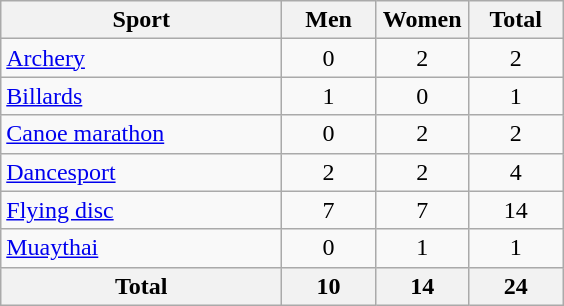<table class="wikitable sortable" style="text-align:center;">
<tr>
<th width=180>Sport</th>
<th width=55>Men</th>
<th width=55>Women</th>
<th width=55>Total</th>
</tr>
<tr>
<td align=left><a href='#'>Archery</a></td>
<td>0</td>
<td>2</td>
<td>2</td>
</tr>
<tr>
<td align=left><a href='#'>Billards</a></td>
<td>1</td>
<td>0</td>
<td>1</td>
</tr>
<tr>
<td align=left><a href='#'>Canoe marathon</a></td>
<td>0</td>
<td>2</td>
<td>2</td>
</tr>
<tr>
<td align=left><a href='#'>Dancesport</a></td>
<td>2</td>
<td>2</td>
<td>4</td>
</tr>
<tr>
<td align=left><a href='#'>Flying disc</a></td>
<td>7</td>
<td>7</td>
<td>14</td>
</tr>
<tr>
<td align=left><a href='#'>Muaythai</a></td>
<td>0</td>
<td>1</td>
<td>1</td>
</tr>
<tr>
<th>Total</th>
<th>10</th>
<th>14</th>
<th>24</th>
</tr>
</table>
